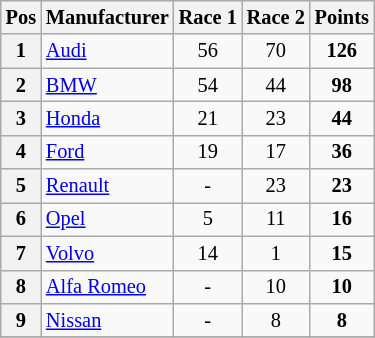<table class="wikitable" style="font-size:85%">
<tr>
<th>Pos</th>
<th>Manufacturer</th>
<th>Race 1</th>
<th>Race 2</th>
<th>Points</th>
</tr>
<tr>
<th>1</th>
<td> <a href='#'>Audi</a></td>
<td align="center">56</td>
<td align="center">70</td>
<td align="center"><strong>126</strong></td>
</tr>
<tr>
<th>2</th>
<td> <a href='#'>BMW</a></td>
<td align="center">54</td>
<td align="center">44</td>
<td align="center"><strong>98</strong></td>
</tr>
<tr>
<th>3</th>
<td> <a href='#'>Honda</a></td>
<td align="center">21</td>
<td align="center">23</td>
<td align="center"><strong>44</strong></td>
</tr>
<tr>
<th>4</th>
<td> <a href='#'>Ford</a></td>
<td align="center">19</td>
<td align="center">17</td>
<td align="center"><strong>36</strong></td>
</tr>
<tr>
<th>5</th>
<td> <a href='#'>Renault</a></td>
<td align="center">-</td>
<td align="center">23</td>
<td align="center"><strong>23</strong></td>
</tr>
<tr>
<th>6</th>
<td> <a href='#'>Opel</a></td>
<td align="center">5</td>
<td align="center">11</td>
<td align="center"><strong>16</strong></td>
</tr>
<tr>
<th>7</th>
<td> <a href='#'>Volvo</a></td>
<td align="center">14</td>
<td align="center">1</td>
<td align="center"><strong>15</strong></td>
</tr>
<tr>
<th>8</th>
<td> <a href='#'>Alfa Romeo</a></td>
<td align="center">-</td>
<td align="center">10</td>
<td align="center"><strong>10</strong></td>
</tr>
<tr>
<th>9</th>
<td> <a href='#'>Nissan</a></td>
<td align="center">-</td>
<td align="center">8</td>
<td align="center"><strong>8</strong></td>
</tr>
<tr>
</tr>
</table>
